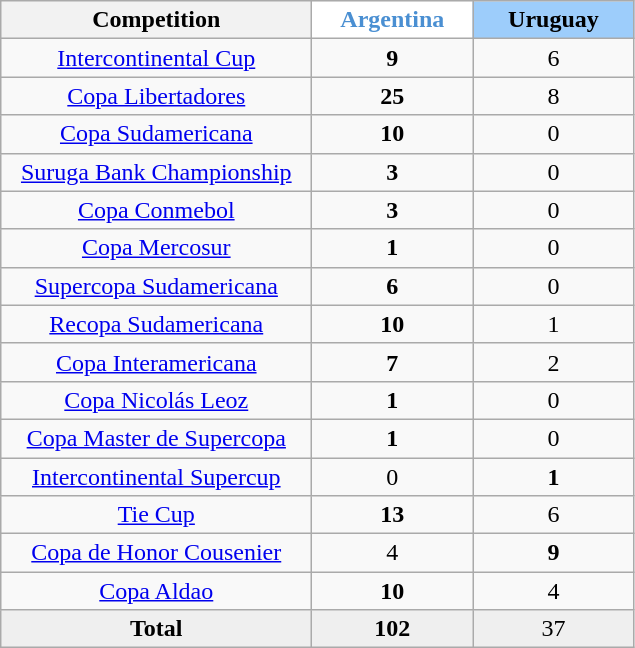<table class="wikitable sortable" style="text-align:center">
<tr>
<th width=200px>Competition</th>
<th width=100px; style= "background:#FFFFFF; color:#4A8FD2"> Argentina</th>
<th width=100px; style= "background:#9DCDFB; color:#000000"> Uruguay</th>
</tr>
<tr>
<td><a href='#'>Intercontinental Cup</a></td>
<td><strong>9</strong></td>
<td>6</td>
</tr>
<tr>
<td><a href='#'>Copa Libertadores</a></td>
<td><strong>25</strong></td>
<td>8</td>
</tr>
<tr>
<td><a href='#'>Copa Sudamericana</a></td>
<td><strong>10</strong></td>
<td>0</td>
</tr>
<tr>
<td><a href='#'>Suruga Bank Championship</a></td>
<td><strong>3</strong></td>
<td>0</td>
</tr>
<tr>
<td><a href='#'>Copa Conmebol</a></td>
<td><strong>3</strong></td>
<td>0</td>
</tr>
<tr>
<td><a href='#'>Copa Mercosur</a></td>
<td><strong>1</strong></td>
<td>0</td>
</tr>
<tr>
<td><a href='#'>Supercopa Sudamericana</a></td>
<td><strong>6</strong></td>
<td>0</td>
</tr>
<tr>
<td><a href='#'>Recopa Sudamericana</a></td>
<td><strong>10</strong></td>
<td>1</td>
</tr>
<tr>
<td><a href='#'>Copa Interamericana</a></td>
<td><strong>7</strong></td>
<td>2</td>
</tr>
<tr>
<td><a href='#'>Copa Nicolás Leoz</a></td>
<td><strong>1</strong></td>
<td>0</td>
</tr>
<tr>
<td><a href='#'>Copa Master de Supercopa</a></td>
<td><strong>1</strong></td>
<td>0</td>
</tr>
<tr>
<td><a href='#'>Intercontinental Supercup</a></td>
<td>0</td>
<td><strong>1</strong></td>
</tr>
<tr>
<td><a href='#'>Tie Cup</a></td>
<td><strong>13</strong></td>
<td>6</td>
</tr>
<tr>
<td><a href='#'>Copa de Honor Cousenier</a></td>
<td>4</td>
<td><strong>9</strong></td>
</tr>
<tr>
<td><a href='#'>Copa Aldao</a></td>
<td><strong>10</strong></td>
<td>4</td>
</tr>
<tr>
<td style=background:#efefef><strong>Total</strong></td>
<td style=background:#efefef><strong>102</strong></td>
<td style=background:#efefef>37</td>
</tr>
</table>
